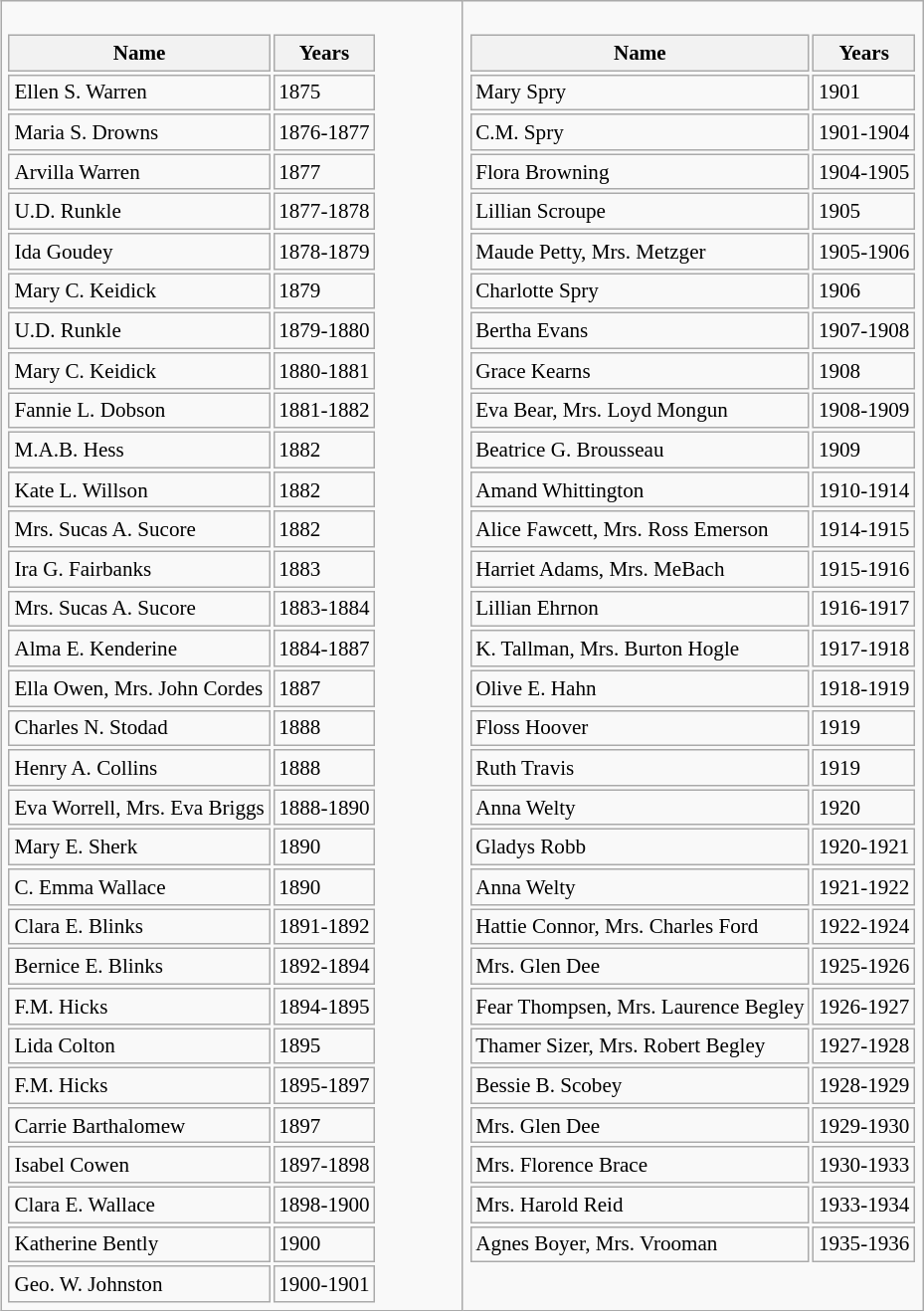<table class="wikitable" style="float:right; clear:right; font-size:88%; margin-left:1em">
<tr style="vertical-align:top">
<td style="width:50%"><br><table>
<tr>
<th>Name</th>
<th>Years</th>
</tr>
<tr>
<td>Ellen S. Warren</td>
<td>1875</td>
</tr>
<tr>
<td>Maria S. Drowns</td>
<td>1876-1877</td>
</tr>
<tr>
<td>Arvilla Warren</td>
<td>1877</td>
</tr>
<tr>
<td>U.D. Runkle</td>
<td>1877-1878</td>
</tr>
<tr>
<td>Ida Goudey</td>
<td>1878-1879</td>
</tr>
<tr>
<td>Mary C. Keidick</td>
<td>1879</td>
</tr>
<tr>
<td>U.D. Runkle</td>
<td>1879-1880</td>
</tr>
<tr>
<td>Mary C. Keidick</td>
<td>1880-1881</td>
</tr>
<tr>
<td>Fannie L. Dobson</td>
<td>1881-1882</td>
</tr>
<tr>
<td>M.A.B. Hess</td>
<td>1882</td>
</tr>
<tr>
<td>Kate L. Willson</td>
<td>1882</td>
</tr>
<tr>
<td>Mrs. Sucas A. Sucore</td>
<td>1882</td>
</tr>
<tr>
<td>Ira G. Fairbanks</td>
<td>1883</td>
</tr>
<tr>
<td>Mrs. Sucas A. Sucore</td>
<td>1883-1884</td>
</tr>
<tr>
<td>Alma E. Kenderine</td>
<td>1884-1887</td>
</tr>
<tr>
<td>Ella Owen, Mrs. John Cordes</td>
<td>1887</td>
</tr>
<tr>
<td>Charles N. Stodad</td>
<td>1888</td>
</tr>
<tr>
<td>Henry A. Collins</td>
<td>1888</td>
</tr>
<tr>
<td>Eva Worrell, Mrs. Eva Briggs</td>
<td>1888-1890</td>
</tr>
<tr>
<td>Mary E. Sherk</td>
<td>1890</td>
</tr>
<tr>
<td>C. Emma Wallace</td>
<td>1890</td>
</tr>
<tr>
<td>Clara E. Blinks</td>
<td>1891-1892</td>
</tr>
<tr>
<td>Bernice E. Blinks</td>
<td>1892-1894</td>
</tr>
<tr>
<td>F.M. Hicks</td>
<td>1894-1895</td>
</tr>
<tr>
<td>Lida Colton</td>
<td>1895</td>
</tr>
<tr>
<td>F.M. Hicks</td>
<td>1895-1897</td>
</tr>
<tr>
<td>Carrie Barthalomew</td>
<td>1897</td>
</tr>
<tr>
<td>Isabel Cowen</td>
<td>1897-1898</td>
</tr>
<tr>
<td>Clara E. Wallace</td>
<td>1898-1900</td>
</tr>
<tr>
<td>Katherine Bently</td>
<td>1900</td>
</tr>
<tr>
<td>Geo. W. Johnston</td>
<td>1900-1901</td>
</tr>
</table>
</td>
<td style="width:50%"><br><table>
<tr>
<th>Name</th>
<th>Years</th>
</tr>
<tr>
<td>Mary Spry</td>
<td>1901</td>
</tr>
<tr>
<td>C.M. Spry</td>
<td>1901-1904</td>
</tr>
<tr>
<td>Flora Browning</td>
<td>1904-1905</td>
</tr>
<tr>
<td>Lillian Scroupe</td>
<td>1905</td>
</tr>
<tr>
<td>Maude Petty, Mrs. Metzger</td>
<td>1905-1906</td>
</tr>
<tr>
<td>Charlotte Spry</td>
<td>1906</td>
</tr>
<tr>
<td>Bertha Evans</td>
<td>1907-1908</td>
</tr>
<tr>
<td>Grace Kearns</td>
<td>1908</td>
</tr>
<tr>
<td>Eva Bear, Mrs. Loyd Mongun</td>
<td>1908-1909</td>
</tr>
<tr>
<td>Beatrice G. Brousseau</td>
<td>1909</td>
</tr>
<tr>
<td>Amand Whittington</td>
<td>1910-1914</td>
</tr>
<tr>
<td>Alice Fawcett, Mrs. Ross Emerson</td>
<td>1914-1915</td>
</tr>
<tr>
<td>Harriet Adams, Mrs. MeBach</td>
<td>1915-1916</td>
</tr>
<tr>
<td>Lillian Ehrnon</td>
<td>1916-1917</td>
</tr>
<tr>
<td>K. Tallman, Mrs. Burton Hogle</td>
<td>1917-1918</td>
</tr>
<tr>
<td>Olive E. Hahn</td>
<td>1918-1919</td>
</tr>
<tr>
<td>Floss Hoover</td>
<td>1919</td>
</tr>
<tr>
<td>Ruth Travis</td>
<td>1919</td>
</tr>
<tr>
<td>Anna Welty</td>
<td>1920</td>
</tr>
<tr>
<td>Gladys Robb</td>
<td>1920-1921</td>
</tr>
<tr>
<td>Anna Welty</td>
<td>1921-1922</td>
</tr>
<tr>
<td>Hattie Connor, Mrs. Charles Ford</td>
<td>1922-1924</td>
</tr>
<tr>
<td>Mrs. Glen Dee</td>
<td>1925-1926</td>
</tr>
<tr>
<td>Fear Thompsen, Mrs. Laurence Begley</td>
<td>1926-1927</td>
</tr>
<tr>
<td>Thamer Sizer, Mrs. Robert Begley</td>
<td>1927-1928</td>
</tr>
<tr>
<td>Bessie B. Scobey</td>
<td>1928-1929</td>
</tr>
<tr>
<td>Mrs. Glen Dee</td>
<td>1929-1930</td>
</tr>
<tr>
<td>Mrs. Florence Brace</td>
<td>1930-1933</td>
</tr>
<tr>
<td>Mrs. Harold Reid</td>
<td>1933-1934</td>
</tr>
<tr>
<td>Agnes Boyer, Mrs. Vrooman</td>
<td>1935-1936</td>
</tr>
</table>
</td>
</tr>
</table>
